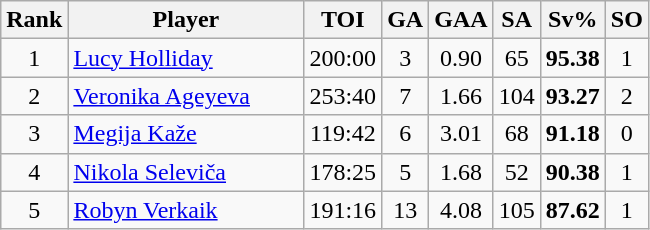<table class="wikitable sortable" style="text-align:center;">
<tr>
<th width=30>Rank</th>
<th width=150>Player</th>
<th width=20>TOI</th>
<th width=20>GA</th>
<th width=20>GAA</th>
<th width=20>SA</th>
<th width=20>Sv%</th>
<th width=20>SO</th>
</tr>
<tr>
<td>1</td>
<td align=left> <a href='#'>Lucy Holliday</a></td>
<td>200:00</td>
<td>3</td>
<td>0.90</td>
<td>65</td>
<td><strong>95.38</strong></td>
<td>1</td>
</tr>
<tr>
<td>2</td>
<td align=left> <a href='#'>Veronika Ageyeva</a></td>
<td>253:40</td>
<td>7</td>
<td>1.66</td>
<td>104</td>
<td><strong>93.27</strong></td>
<td>2</td>
</tr>
<tr>
<td>3</td>
<td align=left> <a href='#'>Megija Kaže</a></td>
<td>119:42</td>
<td>6</td>
<td>3.01</td>
<td>68</td>
<td><strong>91.18</strong></td>
<td>0</td>
</tr>
<tr>
<td>4</td>
<td align=left> <a href='#'>Nikola Seleviča</a></td>
<td>178:25</td>
<td>5</td>
<td>1.68</td>
<td>52</td>
<td><strong>90.38</strong></td>
<td>1</td>
</tr>
<tr>
<td>5</td>
<td align=left> <a href='#'>Robyn Verkaik</a></td>
<td>191:16</td>
<td>13</td>
<td>4.08</td>
<td>105</td>
<td><strong>87.62</strong></td>
<td>1</td>
</tr>
</table>
